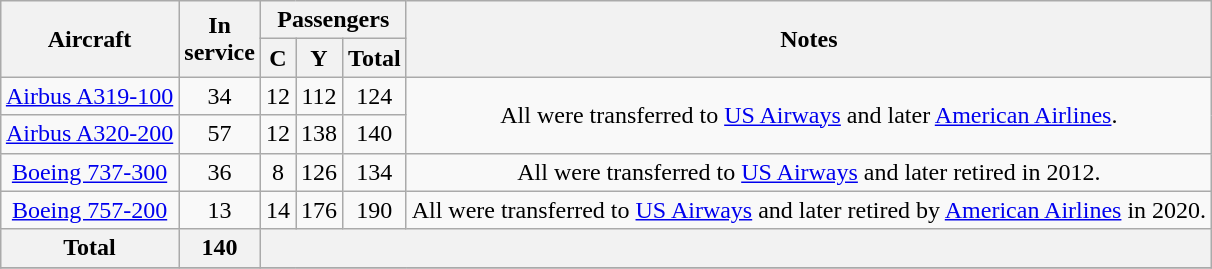<table class="wikitable" style="margin:0.5em auto; text-align:center">
<tr>
<th rowspan=2>Aircraft</th>
<th rowspan=2>In<br>service</th>
<th colspan=3>Passengers</th>
<th rowspan=2>Notes</th>
</tr>
<tr>
<th><abbr>C</abbr></th>
<th><abbr>Y</abbr></th>
<th>Total</th>
</tr>
<tr>
<td><a href='#'>Airbus A319-100</a></td>
<td>34</td>
<td>12</td>
<td>112</td>
<td>124</td>
<td rowspan=2>All were transferred to <a href='#'>US Airways</a> and later <a href='#'>American Airlines</a>.</td>
</tr>
<tr>
<td><a href='#'>Airbus A320-200</a></td>
<td>57</td>
<td>12</td>
<td>138</td>
<td>140</td>
</tr>
<tr>
<td><a href='#'>Boeing 737-300</a></td>
<td>36</td>
<td>8</td>
<td>126</td>
<td>134</td>
<td>All were transferred to <a href='#'>US Airways</a> and later retired in 2012.</td>
</tr>
<tr>
<td><a href='#'>Boeing 757-200</a></td>
<td>13</td>
<td>14</td>
<td>176</td>
<td>190</td>
<td>All were transferred to <a href='#'>US Airways</a> and later retired by <a href='#'>American Airlines</a> in 2020.</td>
</tr>
<tr>
<th>Total</th>
<th>140</th>
<th colspan=4></th>
</tr>
<tr>
</tr>
</table>
